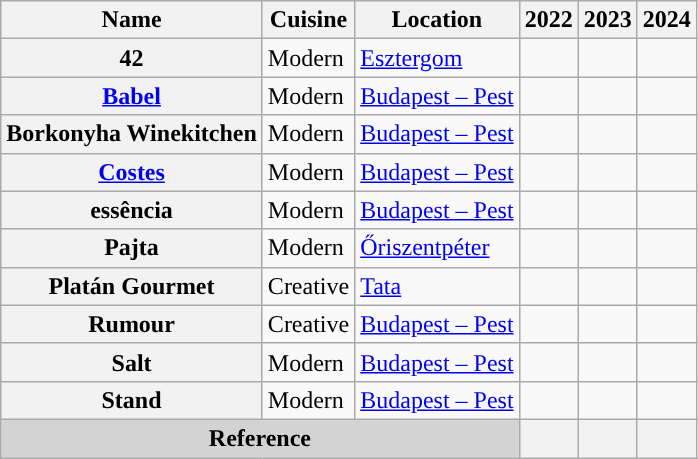<table class="wikitable sortable plainrowheaders" style="text-align:left;"">
<tr>
<th scope="col">Name</th>
<th scope="col">Cuisine</th>
<th scope="col">Location</th>
<th scope="col">2022</th>
<th scope="col">2023</th>
<th scope="col">2024</th>
</tr>
<tr>
<th scope="row">42</th>
<td>Modern</td>
<td><a href='#'>Esztergom</a></td>
<td></td>
<td></td>
<td></td>
</tr>
<tr>
<th scope="row"><a href='#'>Babel</a></th>
<td>Modern</td>
<td><a href='#'>Budapest – Pest</a></td>
<td></td>
<td></td>
<td></td>
</tr>
<tr>
<th scope="row">Borkonyha Winekitchen</th>
<td>Modern</td>
<td><a href='#'>Budapest – Pest</a></td>
<td></td>
<td></td>
<td></td>
</tr>
<tr>
<th scope="row"><a href='#'>Costes</a></th>
<td>Modern</td>
<td><a href='#'>Budapest – Pest</a></td>
<td></td>
<td></td>
<td></td>
</tr>
<tr>
<th scope="row">essência</th>
<td>Modern</td>
<td><a href='#'>Budapest – Pest</a></td>
<td></td>
<td></td>
<td></td>
</tr>
<tr>
<th scope="row">Pajta</th>
<td>Modern</td>
<td><a href='#'>Őriszentpéter</a></td>
<td></td>
<td></td>
<td></td>
</tr>
<tr>
<th scope="row">Platán Gourmet</th>
<td>Creative</td>
<td><a href='#'>Tata</a></td>
<td></td>
<td></td>
<td></td>
</tr>
<tr>
<th scope="row">Rumour</th>
<td>Creative</td>
<td><a href='#'>Budapest – Pest</a></td>
<td></td>
<td></td>
<td></td>
</tr>
<tr>
<th scope="row">Salt</th>
<td>Modern</td>
<td><a href='#'>Budapest – Pest</a></td>
<td></td>
<td></td>
<td></td>
</tr>
<tr>
<th scope="row">Stand</th>
<td>Modern</td>
<td><a href='#'>Budapest – Pest</a></td>
<td></td>
<td></td>
<td></td>
</tr>
<tr>
<th colspan="3" style="text-align: center;background: lightgray;">Reference</th>
<th></th>
<th></th>
<th></th>
</tr>
</table>
